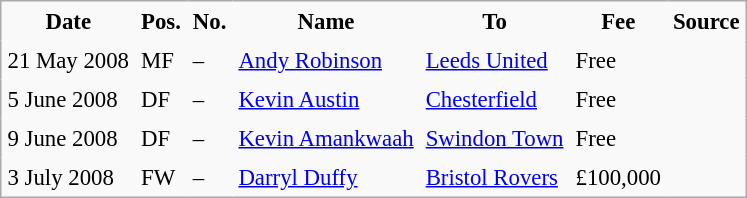<table class= border="2" cellpadding="4" cellspacing="0" style="text-align:left margin: 1em 1em 1em 0; background: #f9f9f9; border: 1px #aaa solid; border-collapse: collapse; font-size: 95%;">
<tr>
<th>Date</th>
<th>Pos.</th>
<th>No.</th>
<th>Name</th>
<th>To</th>
<th>Fee</th>
<th>Source</th>
</tr>
<tr>
<td>21 May 2008</td>
<td>MF</td>
<td>–</td>
<td> <a href='#'>Andy Robinson</a></td>
<td> <a href='#'>Leeds United</a></td>
<td>Free</td>
<td></td>
</tr>
<tr>
<td>5 June 2008</td>
<td>DF</td>
<td>–</td>
<td> <a href='#'>Kevin Austin</a></td>
<td> <a href='#'>Chesterfield</a></td>
<td>Free</td>
<td></td>
</tr>
<tr>
<td>9 June 2008</td>
<td>DF</td>
<td>–</td>
<td> <a href='#'>Kevin Amankwaah</a></td>
<td> <a href='#'>Swindon Town</a></td>
<td>Free</td>
<td></td>
</tr>
<tr>
<td>3 July 2008</td>
<td>FW</td>
<td>–</td>
<td> <a href='#'>Darryl Duffy</a></td>
<td> <a href='#'>Bristol Rovers</a></td>
<td>£100,000</td>
<td></td>
</tr>
</table>
